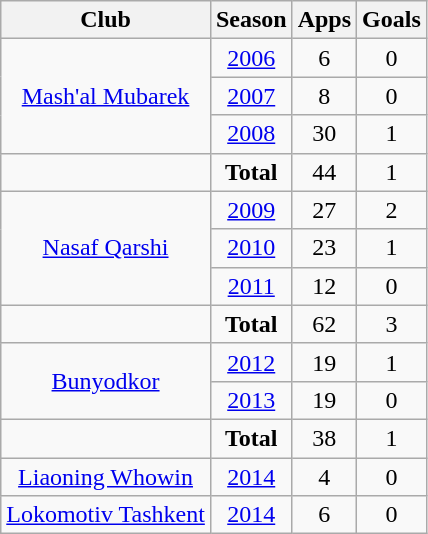<table class="wikitable" style="font-size:100%; text-align: center">
<tr>
<th rowspan="1">Club</th>
<th rowspan="1">Season</th>
<th colspan="1">Apps</th>
<th colspan="1">Goals</th>
</tr>
<tr>
<td rowspan="3"><a href='#'>Mash'al Mubarek</a></td>
<td><a href='#'>2006</a></td>
<td>6</td>
<td>0</td>
</tr>
<tr>
<td><a href='#'>2007</a></td>
<td>8</td>
<td>0</td>
</tr>
<tr>
<td><a href='#'>2008</a></td>
<td>30</td>
<td>1</td>
</tr>
<tr>
<td></td>
<td><strong>Total</strong></td>
<td>44</td>
<td>1</td>
</tr>
<tr>
<td rowspan="3"><a href='#'>Nasaf Qarshi</a></td>
<td><a href='#'>2009</a></td>
<td>27</td>
<td>2</td>
</tr>
<tr>
<td><a href='#'>2010</a></td>
<td>23</td>
<td>1</td>
</tr>
<tr>
<td><a href='#'>2011</a></td>
<td>12</td>
<td>0</td>
</tr>
<tr>
<td></td>
<td><strong>Total</strong></td>
<td>62</td>
<td>3</td>
</tr>
<tr>
<td rowspan="2"><a href='#'>Bunyodkor</a></td>
<td><a href='#'>2012</a></td>
<td>19</td>
<td>1</td>
</tr>
<tr>
<td><a href='#'>2013</a></td>
<td>19</td>
<td>0</td>
</tr>
<tr>
<td></td>
<td><strong>Total</strong></td>
<td>38</td>
<td>1</td>
</tr>
<tr>
<td rowspan="1"><a href='#'>Liaoning Whowin</a></td>
<td><a href='#'>2014</a></td>
<td>4</td>
<td>0</td>
</tr>
<tr>
<td rowspan="1"><a href='#'>Lokomotiv Tashkent</a></td>
<td><a href='#'>2014</a></td>
<td>6</td>
<td>0</td>
</tr>
</table>
